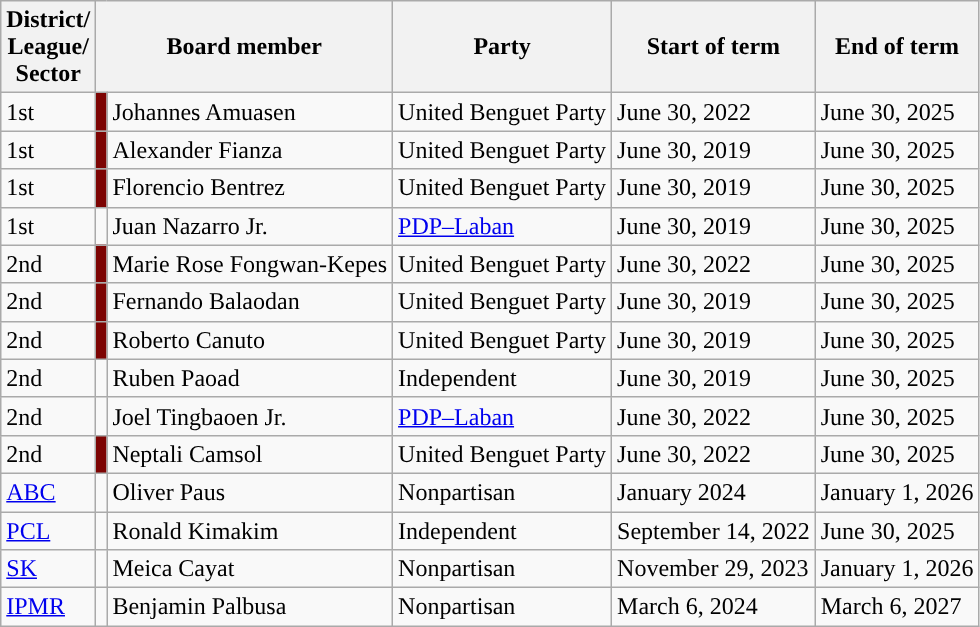<table class="wikitable">
<tr>
<th>District/<br>League/<br>Sector</th>
<th colspan="2">Board member</th>
<th>Party</th>
<th>Start of term</th>
<th>End of term</th>
</tr>
<tr>
<td>1st</td>
<td bgcolor=#7D0403></td>
<td>Johannes Amuasen</td>
<td>United Benguet Party</td>
<td>June 30, 2022</td>
<td>June 30, 2025</td>
</tr>
<tr>
<td>1st</td>
<td bgcolor=#7D0403></td>
<td>Alexander Fianza</td>
<td>United Benguet Party</td>
<td>June 30, 2019</td>
<td>June 30, 2025</td>
</tr>
<tr>
<td>1st</td>
<td bgcolor=#7D0403></td>
<td>Florencio Bentrez</td>
<td>United Benguet Party</td>
<td>June 30, 2019</td>
<td>June 30, 2025</td>
</tr>
<tr>
<td>1st</td>
<td></td>
<td>Juan Nazarro Jr.</td>
<td><a href='#'>PDP–Laban</a></td>
<td>June 30, 2019</td>
<td>June 30, 2025</td>
</tr>
<tr>
<td>2nd</td>
<td bgcolor=#7D0403></td>
<td>Marie Rose Fongwan-Kepes</td>
<td>United Benguet Party</td>
<td>June 30, 2022</td>
<td>June 30, 2025</td>
</tr>
<tr>
<td>2nd</td>
<td bgcolor=#7D0403></td>
<td>Fernando Balaodan</td>
<td>United Benguet Party</td>
<td>June 30, 2019</td>
<td>June 30, 2025</td>
</tr>
<tr>
<td>2nd</td>
<td bgcolor=#7D0403></td>
<td>Roberto Canuto</td>
<td>United Benguet Party</td>
<td>June 30, 2019</td>
<td>June 30, 2025</td>
</tr>
<tr>
<td>2nd</td>
<td></td>
<td>Ruben Paoad</td>
<td>Independent</td>
<td>June 30, 2019</td>
<td>June 30, 2025</td>
</tr>
<tr>
<td>2nd</td>
<td></td>
<td>Joel Tingbaoen Jr.</td>
<td><a href='#'>PDP–Laban</a></td>
<td>June 30, 2022</td>
<td>June 30, 2025</td>
</tr>
<tr>
<td>2nd</td>
<td bgcolor=#7D0403></td>
<td>Neptali Camsol</td>
<td>United Benguet Party</td>
<td>June 30, 2022</td>
<td>June 30, 2025</td>
</tr>
<tr>
<td><a href='#'>ABC</a></td>
<td></td>
<td>Oliver Paus</td>
<td>Nonpartisan</td>
<td>January 2024</td>
<td>January 1, 2026</td>
</tr>
<tr>
<td><a href='#'>PCL</a></td>
<td></td>
<td>Ronald Kimakim</td>
<td>Independent</td>
<td>September 14, 2022</td>
<td>June 30, 2025</td>
</tr>
<tr>
<td><a href='#'>SK</a></td>
<td></td>
<td>Meica Cayat</td>
<td>Nonpartisan</td>
<td>November 29, 2023</td>
<td>January 1, 2026</td>
</tr>
<tr>
<td><a href='#'>IPMR</a></td>
<td></td>
<td>Benjamin Palbusa</td>
<td>Nonpartisan</td>
<td>March 6, 2024</td>
<td>March 6, 2027</td>
</tr>
</table>
